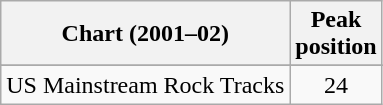<table class="wikitable">
<tr>
<th>Chart (2001–02)</th>
<th>Peak<br>position</th>
</tr>
<tr>
</tr>
<tr>
</tr>
<tr>
</tr>
<tr>
</tr>
<tr>
</tr>
<tr>
</tr>
<tr>
</tr>
<tr>
</tr>
<tr>
</tr>
<tr>
<td>US Mainstream Rock Tracks</td>
<td align="center">24</td>
</tr>
</table>
